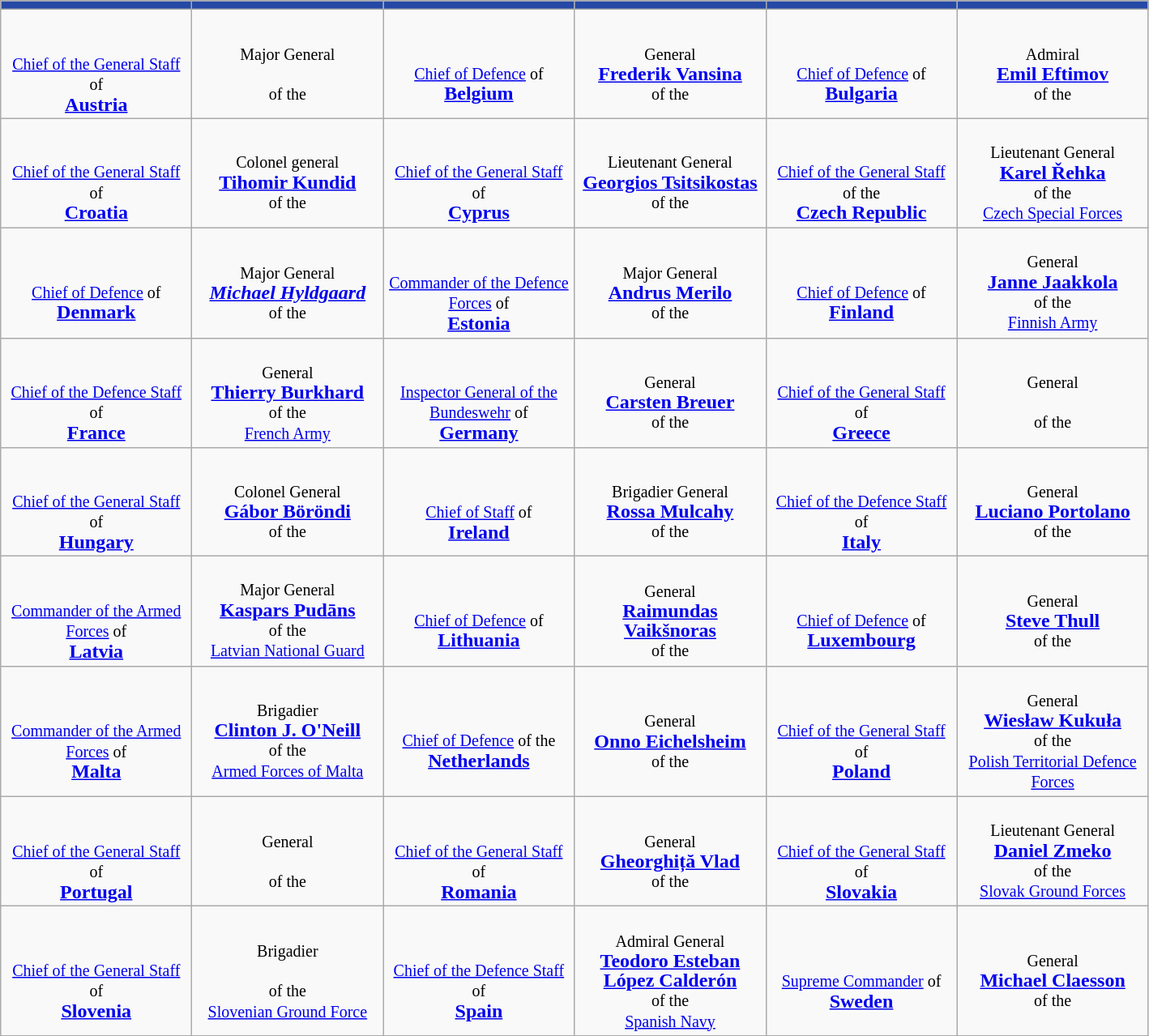<table class="wikitable" style="text-align: center; line-height:16px;">
<tr>
<td style="width:150px;background-color:#2549a5"></td>
<td style="width:150px;background-color:#2549a5"></td>
<td style="width:150px;background-color:#2549a5"></td>
<td style="width:150px;background-color:#2549a5"></td>
<td style="width:150px;background-color:#2549a5"></td>
<td style="width:150px;background-color:#2549a5"></td>
</tr>
<tr>
<td style="width:150px;"><br><br><small><a href='#'>Chief of the General Staff</a> of</small><br><strong><a href='#'>Austria</a></strong></td>
<td style="width:150px;"><br><small>Major General</small><br><strong></strong><br><small>of the<br></small></td>
<td style="width:150px;"><br><br><small><a href='#'>Chief of Defence</a> of</small><br><strong><a href='#'>Belgium</a></strong></td>
<td style="width:150px;"><br><small>General</small><br><strong><a href='#'>Frederik Vansina</a></strong><br><small>of the<br></small></td>
<td style="width:150px;"><br><br><small><a href='#'>Chief of Defence</a> of</small><br><strong><a href='#'>Bulgaria</a></strong></td>
<td style="width:150px;"><br><small>Admiral</small><br><strong><a href='#'>Emil Eftimov</a></strong><br><small>of the<br></small></td>
</tr>
<tr>
<td style="width:150px;"><br><br><small><a href='#'>Chief of the General Staff</a> of</small><br><strong><a href='#'>Croatia</a></strong></td>
<td style="width:150px;"><br><small>Colonel general</small><br><strong><a href='#'>Tihomir Kundid</a></strong><br><small>of the<br></small></td>
<td style="width:150px;"><br><br><small><a href='#'>Chief of the General Staff</a> of</small><br><strong><a href='#'>Cyprus</a></strong></td>
<td style="width:150px;"><br><small>Lieutenant General</small><br><strong><a href='#'>Georgios Tsitsikostas</a></strong><br><small>of the<br></small></td>
<td style="width:150px;"><br><br><small><a href='#'>Chief of the General Staff</a> of the </small><br><strong><a href='#'>Czech Republic</a></strong></td>
<td style="width:150px;"><br><small>Lieutenant General</small><br><strong><a href='#'>Karel Řehka</a></strong><br><small>of the<br> <a href='#'>Czech Special Forces</a></small></td>
</tr>
<tr>
<td style="width:150px;"><br><br><small><a href='#'>Chief of Defence</a> of</small><br><strong><a href='#'>Denmark</a></strong></td>
<td style="width:150px;"><br><small>Major General</small><br><strong><em><a href='#'>Michael Hyldgaard</a></em></strong><br><small>of the<br></small></td>
<td style="width:150px;"><br><br><small><a href='#'>Commander of the Defence Forces</a> of</small><br><strong><a href='#'>Estonia</a></strong></td>
<td style="width:150px;"><br><small>Major General</small><br><strong><a href='#'>Andrus Merilo</a></strong><br><small>of the<br></small></td>
<td style="width:150px;"><br><br><small><a href='#'>Chief of Defence</a> of</small><br><strong><a href='#'>Finland</a></strong></td>
<td style="width:150px;"><br><small>General</small><br><strong><a href='#'>Janne Jaakkola</a></strong><br><small>of the<br> <a href='#'>Finnish Army</a></small></td>
</tr>
<tr>
<td style="width:150px;"><br><br><small><a href='#'>Chief of the Defence Staff</a> of</small><br><strong><a href='#'>France</a></strong></td>
<td style="width:150px;"><br><small>General</small><br><strong><a href='#'>Thierry Burkhard</a></strong><br><small>of the<br> <a href='#'>French Army</a></small></td>
<td style="width:150px;"><br><br><small><a href='#'>Inspector General of the Bundeswehr</a> of</small><br><strong><a href='#'>Germany</a></strong></td>
<td style="width:150px;"><br><small>General</small><br><strong><a href='#'>Carsten Breuer</a></strong><br><small>of the<br></small></td>
<td style="width:150px;"><br><br><small><a href='#'>Chief of the General Staff</a> of</small><br><strong><a href='#'>Greece</a></strong></td>
<td style="width:150px;"><br><small>General</small><br><strong></strong><br><small>of the<br></small></td>
</tr>
<tr>
<td style="width:150px;"><br><br><small><a href='#'>Chief of the General Staff</a> of</small><br><strong><a href='#'>Hungary</a></strong></td>
<td style="width:150px;"><br><small>Colonel General</small><br><strong><a href='#'>Gábor Böröndi</a></strong><br><small>of the<br></small></td>
<td style="width:150px;"><br><br><small><a href='#'>Chief of Staff</a> of</small><br><strong><a href='#'>Ireland</a></strong></td>
<td style="width:150px;"><br><small>Brigadier General</small><br><strong><a href='#'>Rossa Mulcahy</a></strong><br><small>of the<br></small></td>
<td style="width:150px;"><br><br><small><a href='#'>Chief of the Defence Staff</a> of</small><br><strong><a href='#'>Italy</a></strong></td>
<td style="width:150px;"><br><small>General</small><br><strong><a href='#'>Luciano Portolano</a></strong><br><small>of the<br></small></td>
</tr>
<tr>
<td style="width:150px;"><br><br><small><a href='#'>Commander of the Armed Forces</a> of</small><br><strong><a href='#'>Latvia</a></strong></td>
<td style="width:150px;"><br><small>Major General</small><br><strong><a href='#'>Kaspars Pudāns</a></strong><br><small>of the<br> <a href='#'>Latvian National Guard</a></small></td>
<td style="width:150px;"><br><br><small><a href='#'>Chief of Defence</a> of</small><br><strong><a href='#'>Lithuania</a></strong></td>
<td style="width:150px;"><br><small>General</small><br><strong><a href='#'>Raimundas Vaikšnoras</a></strong><br><small>of the<br></small></td>
<td style="width:150px;"><br><br><small><a href='#'>Chief of Defence</a> of</small><br><strong><a href='#'>Luxembourg</a></strong></td>
<td style="width:150px;"><br><small>General</small><br><strong><a href='#'>Steve Thull</a></strong><br><small>of the<br></small></td>
</tr>
<tr>
<td style="width:150px;"><br><br><small><a href='#'>Commander of the Armed Forces</a> of</small><br><strong><a href='#'>Malta</a></strong></td>
<td style="width:150px;"><br><small>Brigadier</small><br><strong><a href='#'>Clinton J. O'Neill</a></strong><br><small>of the<br> <a href='#'>Armed Forces of Malta</a></small></td>
<td style="width:150px;"><br><br><small><a href='#'>Chief of Defence</a> of the</small><br><strong><a href='#'>Netherlands</a></strong></td>
<td style="width:150px;"><br><small>General</small><br><strong><a href='#'>Onno Eichelsheim</a></strong><br><small>of the<br></small></td>
<td style="width:150px;"><br><br><small><a href='#'>Chief of the General Staff</a> of</small><br><strong><a href='#'>Poland</a></strong></td>
<td style="width:150px;"><br><small>General</small><br><strong><a href='#'>Wiesław Kukuła</a></strong><br><small>of the<br> <a href='#'>Polish Territorial Defence Forces</a></small></td>
</tr>
<tr>
<td style="width:150px;"><br><br><small><a href='#'>Chief of the General Staff</a> of</small><br><strong><a href='#'>Portugal</a></strong></td>
<td style="width:150px;"><br><small>General</small><br><strong></strong><br><small>of the<br></small></td>
<td style="width:150px;"><br><br><small><a href='#'>Chief of the General Staff</a> of</small><br><strong><a href='#'>Romania</a></strong></td>
<td style="width:150px;"><br><small>General</small><br><strong><a href='#'>Gheorghiță Vlad</a></strong><br><small>of the<br></small></td>
<td style="width:150px;"><br><br><small><a href='#'>Chief of the General Staff</a> of</small><br><strong><a href='#'>Slovakia</a></strong></td>
<td style="width:150px;"><br><small>Lieutenant General</small><br><strong><a href='#'>Daniel Zmeko</a></strong><br><small>of the<br> <a href='#'>Slovak Ground Forces</a></small></td>
</tr>
<tr>
<td style="width:150px;"><br><br><small><a href='#'>Chief of the General Staff</a> of</small><br><strong><a href='#'>Slovenia</a></strong></td>
<td style="width:150px;"><br><small>Brigadier</small><br><strong></strong><br><small>of the<br> <a href='#'>Slovenian Ground Force</a></small></td>
<td style="width:150px;"><br><br><small><a href='#'>Chief of the Defence Staff</a> of</small><br><strong><a href='#'>Spain</a></strong></td>
<td style="width:150px;"><br><small>Admiral General</small><br><strong><a href='#'>Teodoro Esteban López Calderón</a></strong><br><small>of the<br> <a href='#'>Spanish Navy</a></small></td>
<td style="width:150px;"><br><br><small><a href='#'>Supreme Commander</a> of</small><br><strong><a href='#'>Sweden</a></strong></td>
<td style="width:150px;"><br><small>General</small><br><strong><a href='#'>Michael Claesson</a></strong><br><small>of the<br></small></td>
</tr>
<tr>
</tr>
</table>
